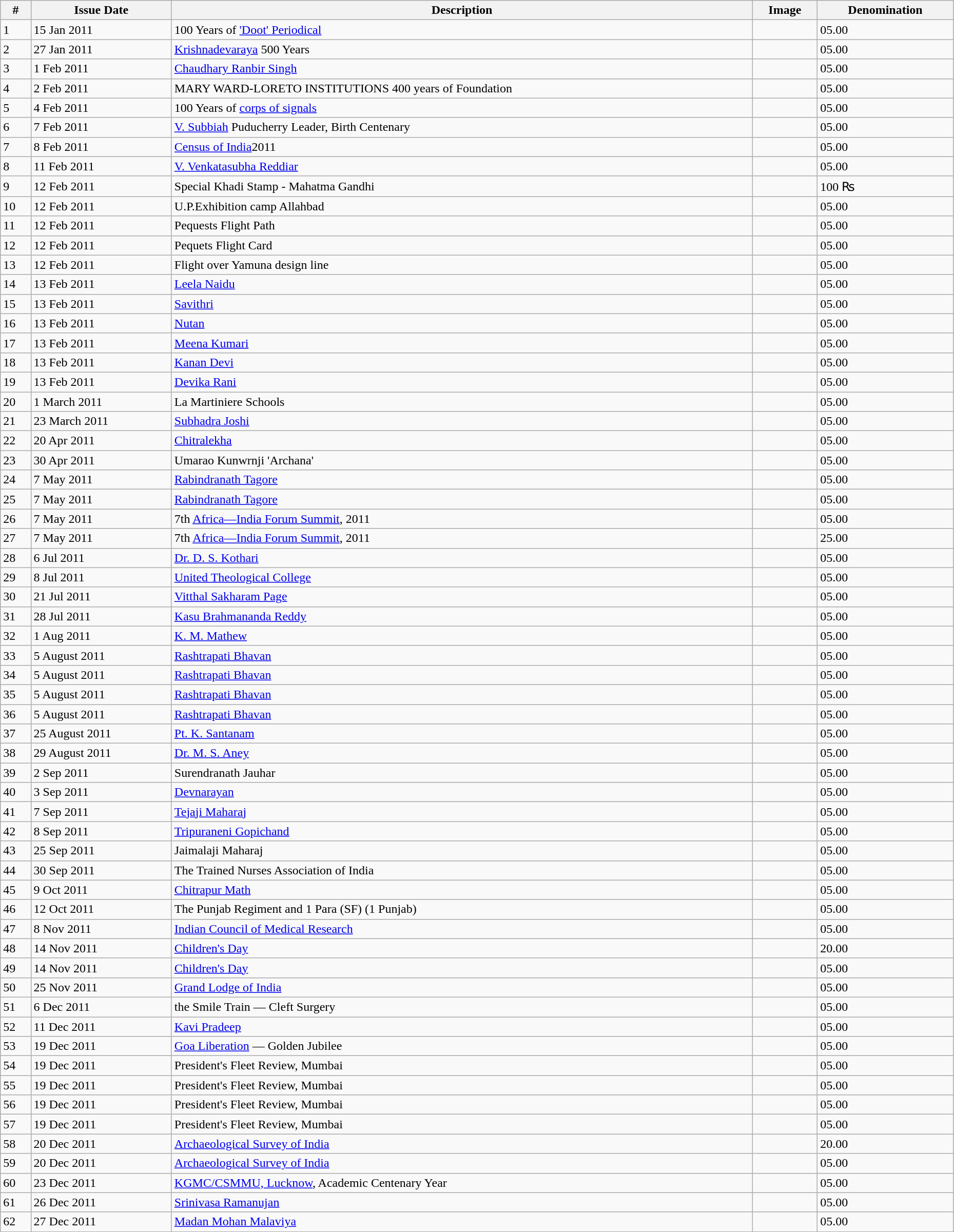<table class = "wikitable"  style = "text-align:justify" width = "98%">
<tr>
<th>#</th>
<th>Issue Date</th>
<th>Description</th>
<th>Image</th>
<th>Denomination</th>
</tr>
<tr>
<td>1</td>
<td>15 Jan 2011</td>
<td>100 Years of <a href='#'>'Doot' Periodical</a></td>
<td></td>
<td>05.00</td>
</tr>
<tr>
<td>2</td>
<td>27 Jan 2011</td>
<td><a href='#'>Krishnadevaraya</a> 500 Years</td>
<td></td>
<td>05.00</td>
</tr>
<tr>
<td>3</td>
<td>1 Feb 2011</td>
<td><a href='#'>Chaudhary Ranbir Singh</a></td>
<td></td>
<td>05.00</td>
</tr>
<tr>
<td>4</td>
<td>2 Feb 2011</td>
<td>MARY WARD-LORETO INSTITUTIONS 400 years of Foundation</td>
<td></td>
<td>05.00</td>
</tr>
<tr>
<td>5</td>
<td>4 Feb 2011</td>
<td>100 Years of <a href='#'>corps of signals</a></td>
<td></td>
<td>05.00</td>
</tr>
<tr>
<td>6</td>
<td>7 Feb 2011</td>
<td><a href='#'>V. Subbiah</a> Puducherry Leader, Birth Centenary</td>
<td></td>
<td>05.00</td>
</tr>
<tr>
<td>7</td>
<td>8 Feb 2011</td>
<td><a href='#'>Census of India</a>2011</td>
<td></td>
<td>05.00</td>
</tr>
<tr>
<td>8</td>
<td>11 Feb 2011</td>
<td><a href='#'>V. Venkatasubha Reddiar</a></td>
<td></td>
<td>05.00</td>
</tr>
<tr>
<td>9</td>
<td>12 Feb 2011</td>
<td>Special Khadi Stamp - Mahatma Gandhi</td>
<td></td>
<td>100 ₨</td>
</tr>
<tr>
<td>10</td>
<td>12 Feb 2011</td>
<td>U.P.Exhibition camp Allahbad</td>
<td></td>
<td>05.00</td>
</tr>
<tr>
<td>11</td>
<td>12 Feb 2011</td>
<td>Pequests Flight Path</td>
<td></td>
<td>05.00</td>
</tr>
<tr>
<td>12</td>
<td>12 Feb 2011</td>
<td>Pequets Flight Card</td>
<td></td>
<td>05.00</td>
</tr>
<tr>
<td>13</td>
<td>12 Feb 2011</td>
<td>Flight over Yamuna design line</td>
<td></td>
<td>05.00</td>
</tr>
<tr>
<td>14</td>
<td>13 Feb 2011</td>
<td><a href='#'>Leela Naidu</a></td>
<td></td>
<td>05.00</td>
</tr>
<tr>
<td>15</td>
<td>13 Feb 2011</td>
<td><a href='#'>Savithri</a></td>
<td></td>
<td>05.00</td>
</tr>
<tr>
<td>16</td>
<td>13 Feb 2011</td>
<td><a href='#'>Nutan</a></td>
<td></td>
<td>05.00</td>
</tr>
<tr>
<td>17</td>
<td>13 Feb 2011</td>
<td><a href='#'>Meena Kumari</a></td>
<td></td>
<td>05.00</td>
</tr>
<tr>
<td>18</td>
<td>13 Feb 2011</td>
<td><a href='#'>Kanan Devi</a></td>
<td></td>
<td>05.00</td>
</tr>
<tr>
<td>19</td>
<td>13 Feb 2011</td>
<td><a href='#'>Devika Rani</a></td>
<td></td>
<td>05.00</td>
</tr>
<tr>
<td>20</td>
<td>1 March 2011</td>
<td>La Martiniere Schools</td>
<td></td>
<td>05.00</td>
</tr>
<tr>
<td>21</td>
<td>23 March 2011</td>
<td><a href='#'>Subhadra Joshi</a></td>
<td></td>
<td>05.00</td>
</tr>
<tr>
<td>22</td>
<td>20 Apr 2011</td>
<td><a href='#'>Chitralekha</a></td>
<td></td>
<td>05.00</td>
</tr>
<tr>
<td>23</td>
<td>30 Apr 2011</td>
<td>Umarao Kunwrnji 'Archana'</td>
<td></td>
<td>05.00</td>
</tr>
<tr>
<td>24</td>
<td>7 May 2011</td>
<td><a href='#'>Rabindranath Tagore</a></td>
<td></td>
<td>05.00</td>
</tr>
<tr>
<td>25</td>
<td>7 May 2011</td>
<td><a href='#'>Rabindranath Tagore</a></td>
<td></td>
<td>05.00</td>
</tr>
<tr>
<td>26</td>
<td>7 May 2011</td>
<td>7th <a href='#'>Africa—India Forum Summit</a>, 2011</td>
<td></td>
<td>05.00</td>
</tr>
<tr>
<td>27</td>
<td>7 May 2011</td>
<td>7th <a href='#'>Africa—India Forum Summit</a>, 2011</td>
<td></td>
<td>25.00</td>
</tr>
<tr>
<td>28</td>
<td>6 Jul 2011</td>
<td><a href='#'>Dr. D. S. Kothari</a></td>
<td></td>
<td>05.00</td>
</tr>
<tr>
<td>29</td>
<td>8 Jul 2011</td>
<td><a href='#'>United Theological College</a></td>
<td></td>
<td>05.00</td>
</tr>
<tr>
<td>30</td>
<td>21 Jul 2011</td>
<td><a href='#'>Vitthal Sakharam Page</a></td>
<td></td>
<td>05.00</td>
</tr>
<tr>
<td>31</td>
<td>28 Jul 2011</td>
<td><a href='#'>Kasu Brahmananda Reddy</a></td>
<td></td>
<td>05.00</td>
</tr>
<tr>
<td>32</td>
<td>1 Aug 2011</td>
<td><a href='#'>K. M. Mathew</a></td>
<td></td>
<td>05.00</td>
</tr>
<tr>
<td>33</td>
<td>5 August 2011</td>
<td><a href='#'>Rashtrapati Bhavan</a></td>
<td></td>
<td>05.00</td>
</tr>
<tr>
<td>34</td>
<td>5 August 2011</td>
<td><a href='#'>Rashtrapati Bhavan</a></td>
<td></td>
<td>05.00</td>
</tr>
<tr>
<td>35</td>
<td>5 August 2011</td>
<td><a href='#'>Rashtrapati Bhavan</a></td>
<td></td>
<td>05.00</td>
</tr>
<tr>
<td>36</td>
<td>5 August 2011</td>
<td><a href='#'>Rashtrapati Bhavan</a></td>
<td></td>
<td>05.00</td>
</tr>
<tr>
<td>37</td>
<td>25 August 2011</td>
<td><a href='#'>Pt. K. Santanam</a></td>
<td></td>
<td>05.00</td>
</tr>
<tr>
<td>38</td>
<td>29 August 2011</td>
<td><a href='#'>Dr. M. S. Aney</a></td>
<td></td>
<td>05.00</td>
</tr>
<tr>
<td>39</td>
<td>2 Sep 2011</td>
<td>Surendranath Jauhar</td>
<td></td>
<td>05.00</td>
</tr>
<tr>
<td>40</td>
<td>3 Sep 2011</td>
<td><a href='#'>Devnarayan</a></td>
<td></td>
<td>05.00</td>
</tr>
<tr>
<td>41</td>
<td>7 Sep 2011</td>
<td><a href='#'>Tejaji Maharaj</a></td>
<td></td>
<td>05.00</td>
</tr>
<tr>
<td>42</td>
<td>8 Sep 2011</td>
<td><a href='#'>Tripuraneni Gopichand</a></td>
<td></td>
<td>05.00</td>
</tr>
<tr>
<td>43</td>
<td>25 Sep 2011</td>
<td>Jaimalaji Maharaj</td>
<td></td>
<td>05.00</td>
</tr>
<tr>
<td>44</td>
<td>30 Sep 2011</td>
<td>The Trained Nurses Association of India</td>
<td></td>
<td>05.00</td>
</tr>
<tr>
<td>45</td>
<td>9 Oct 2011</td>
<td><a href='#'>Chitrapur Math</a></td>
<td></td>
<td>05.00</td>
</tr>
<tr>
<td>46</td>
<td>12 Oct 2011</td>
<td>The Punjab Regiment and 1 Para (SF) (1 Punjab)</td>
<td></td>
<td>05.00</td>
</tr>
<tr>
<td>47</td>
<td>8 Nov 2011</td>
<td><a href='#'>Indian Council of Medical Research</a></td>
<td></td>
<td>05.00</td>
</tr>
<tr>
<td>48</td>
<td>14 Nov 2011</td>
<td><a href='#'>Children's Day</a></td>
<td></td>
<td>20.00</td>
</tr>
<tr>
<td>49</td>
<td>14 Nov 2011</td>
<td><a href='#'>Children's Day</a></td>
<td></td>
<td>05.00</td>
</tr>
<tr>
<td>50</td>
<td>25 Nov 2011</td>
<td><a href='#'>Grand Lodge of India</a></td>
<td></td>
<td>05.00</td>
</tr>
<tr>
<td>51</td>
<td>6 Dec 2011</td>
<td>the Smile Train — Cleft Surgery</td>
<td></td>
<td>05.00</td>
</tr>
<tr>
<td>52</td>
<td>11 Dec 2011</td>
<td><a href='#'>Kavi Pradeep</a></td>
<td></td>
<td>05.00</td>
</tr>
<tr>
<td>53</td>
<td>19 Dec 2011</td>
<td><a href='#'>Goa Liberation</a> — Golden Jubilee</td>
<td></td>
<td>05.00</td>
</tr>
<tr>
<td>54</td>
<td>19 Dec 2011</td>
<td>President's Fleet Review, Mumbai</td>
<td></td>
<td>05.00</td>
</tr>
<tr>
<td>55</td>
<td>19 Dec 2011</td>
<td>President's Fleet Review, Mumbai</td>
<td></td>
<td>05.00</td>
</tr>
<tr>
<td>56</td>
<td>19 Dec 2011</td>
<td>President's Fleet Review, Mumbai</td>
<td></td>
<td>05.00</td>
</tr>
<tr>
<td>57</td>
<td>19 Dec 2011</td>
<td>President's Fleet Review, Mumbai</td>
<td></td>
<td>05.00</td>
</tr>
<tr>
<td>58</td>
<td>20 Dec 2011</td>
<td><a href='#'>Archaeological Survey of India</a></td>
<td></td>
<td>20.00</td>
</tr>
<tr>
<td>59</td>
<td>20 Dec 2011</td>
<td><a href='#'>Archaeological Survey of India</a></td>
<td></td>
<td>05.00</td>
</tr>
<tr>
<td>60</td>
<td>23 Dec 2011</td>
<td><a href='#'>KGMC/CSMMU, Lucknow</a>, Academic Centenary Year</td>
<td></td>
<td>05.00</td>
</tr>
<tr>
<td>61</td>
<td>26 Dec 2011</td>
<td><a href='#'>Srinivasa Ramanujan</a></td>
<td></td>
<td>05.00</td>
</tr>
<tr>
<td>62</td>
<td>27 Dec 2011</td>
<td><a href='#'>Madan Mohan Malaviya</a></td>
<td></td>
<td>05.00</td>
</tr>
<tr>
</tr>
</table>
